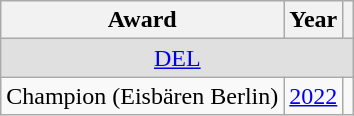<table class="wikitable">
<tr>
<th>Award</th>
<th>Year</th>
<th></th>
</tr>
<tr ALIGN="center" bgcolor="#e0e0e0">
<td colspan="3"><a href='#'>DEL</a></td>
</tr>
<tr>
<td>Champion (Eisbären Berlin)</td>
<td><a href='#'>2022</a></td>
<td></td>
</tr>
</table>
